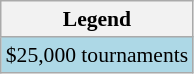<table class="wikitable" style="font-size:90%">
<tr>
<th>Legend</th>
</tr>
<tr bgcolor="lightblue">
<td>$25,000 tournaments</td>
</tr>
</table>
